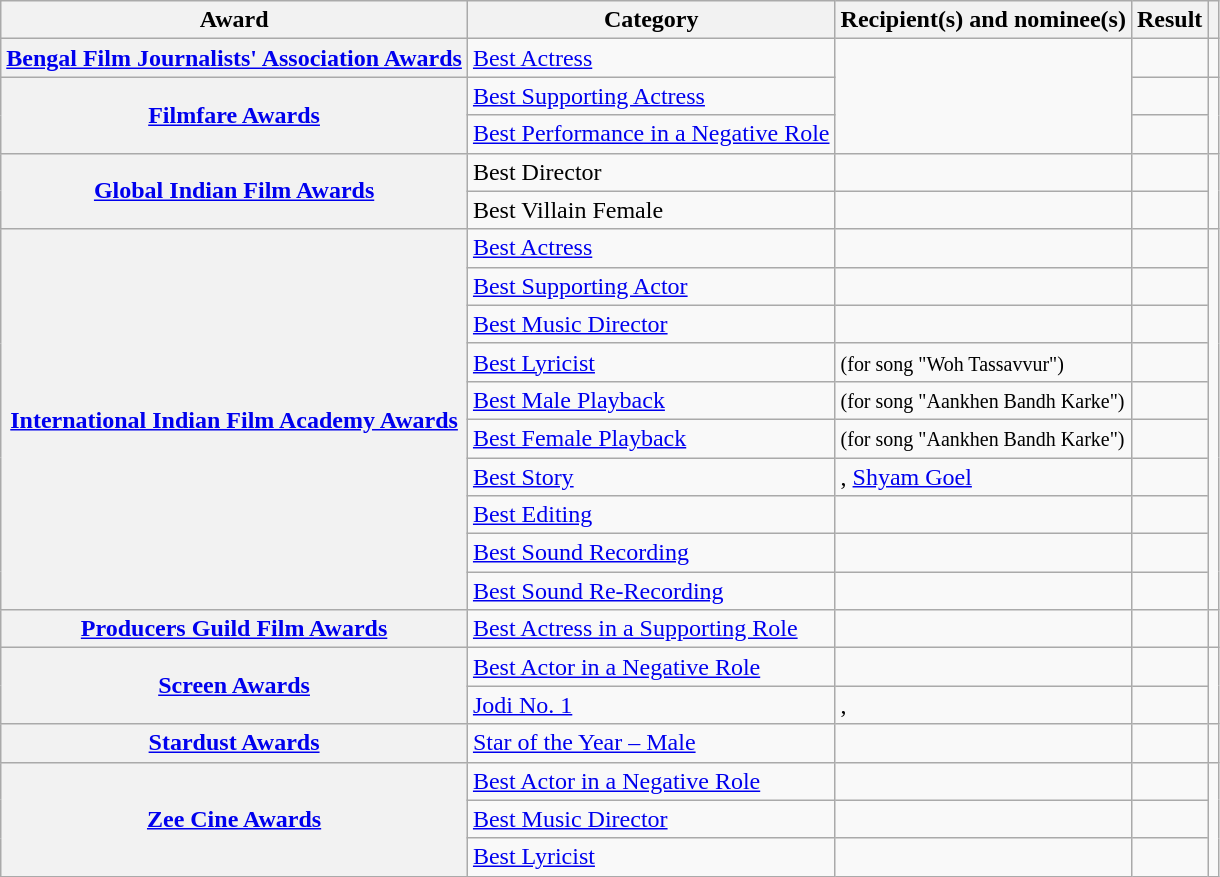<table class="wikitable plainrowheaders sortable">
<tr>
<th scope="col">Award</th>
<th scope="col">Category</th>
<th scope="col">Recipient(s) and nominee(s)</th>
<th scope="col">Result</th>
<th scope="col" class="unsortable"></th>
</tr>
<tr>
<th scope="row"><a href='#'>Bengal Film Journalists' Association Awards</a></th>
<td><a href='#'>Best Actress</a></td>
<td rowspan="3"></td>
<td></td>
<td style="text-align:center;"></td>
</tr>
<tr>
<th scope="row" rowspan="2"><a href='#'>Filmfare Awards</a></th>
<td><a href='#'>Best Supporting Actress</a></td>
<td></td>
<td style="text-align:center;" rowspan="2"><br></td>
</tr>
<tr>
<td><a href='#'>Best Performance in a Negative Role</a></td>
<td></td>
</tr>
<tr>
<th scope="row" rowspan="2"><a href='#'>Global Indian Film Awards</a></th>
<td>Best Director</td>
<td></td>
<td></td>
<td style="text-align:center;" rowspan="2"><br></td>
</tr>
<tr>
<td>Best Villain Female</td>
<td></td>
<td></td>
</tr>
<tr>
<th scope="row" rowspan="10"><a href='#'>International Indian Film Academy Awards</a></th>
<td><a href='#'>Best Actress</a></td>
<td></td>
<td></td>
<td style="text-align:center;" rowspan="10"><br><br></td>
</tr>
<tr>
<td><a href='#'>Best Supporting Actor</a></td>
<td></td>
<td></td>
</tr>
<tr>
<td><a href='#'>Best Music Director</a></td>
<td></td>
<td></td>
</tr>
<tr>
<td><a href='#'>Best Lyricist</a></td>
<td> <small>(for song "Woh Tassavvur")</small></td>
<td></td>
</tr>
<tr>
<td><a href='#'>Best Male Playback</a></td>
<td> <small>(for song "Aankhen Bandh Karke")</small></td>
<td></td>
</tr>
<tr>
<td><a href='#'>Best Female Playback</a></td>
<td> <small>(for song "Aankhen Bandh Karke")</small></td>
<td></td>
</tr>
<tr>
<td><a href='#'>Best Story</a></td>
<td>, <a href='#'>Shyam Goel</a></td>
<td></td>
</tr>
<tr>
<td><a href='#'>Best Editing</a></td>
<td></td>
<td></td>
</tr>
<tr>
<td><a href='#'>Best Sound Recording</a></td>
<td></td>
<td></td>
</tr>
<tr>
<td><a href='#'>Best Sound Re-Recording</a></td>
<td></td>
<td></td>
</tr>
<tr>
<th scope="row"><a href='#'>Producers Guild Film Awards</a></th>
<td><a href='#'>Best Actress in a Supporting Role</a></td>
<td></td>
<td></td>
<td style="text-align:center;"></td>
</tr>
<tr>
<th scope="row" rowspan="2"><a href='#'>Screen Awards</a></th>
<td><a href='#'>Best Actor in a Negative Role</a></td>
<td></td>
<td></td>
<td style="text-align:center;" rowspan="2"><br></td>
</tr>
<tr>
<td><a href='#'>Jodi No. 1</a></td>
<td>, </td>
<td></td>
</tr>
<tr>
<th scope="row"><a href='#'>Stardust Awards</a></th>
<td><a href='#'>Star of the Year – Male</a></td>
<td></td>
<td></td>
<td style="text-align:center;"></td>
</tr>
<tr>
<th scope="row" rowspan="3"><a href='#'>Zee Cine Awards</a></th>
<td><a href='#'>Best Actor in a Negative Role</a></td>
<td></td>
<td></td>
<td style="text-align:center;" rowspan="3"></td>
</tr>
<tr>
<td><a href='#'>Best Music Director</a></td>
<td></td>
<td></td>
</tr>
<tr>
<td><a href='#'>Best Lyricist</a></td>
<td></td>
<td></td>
</tr>
</table>
